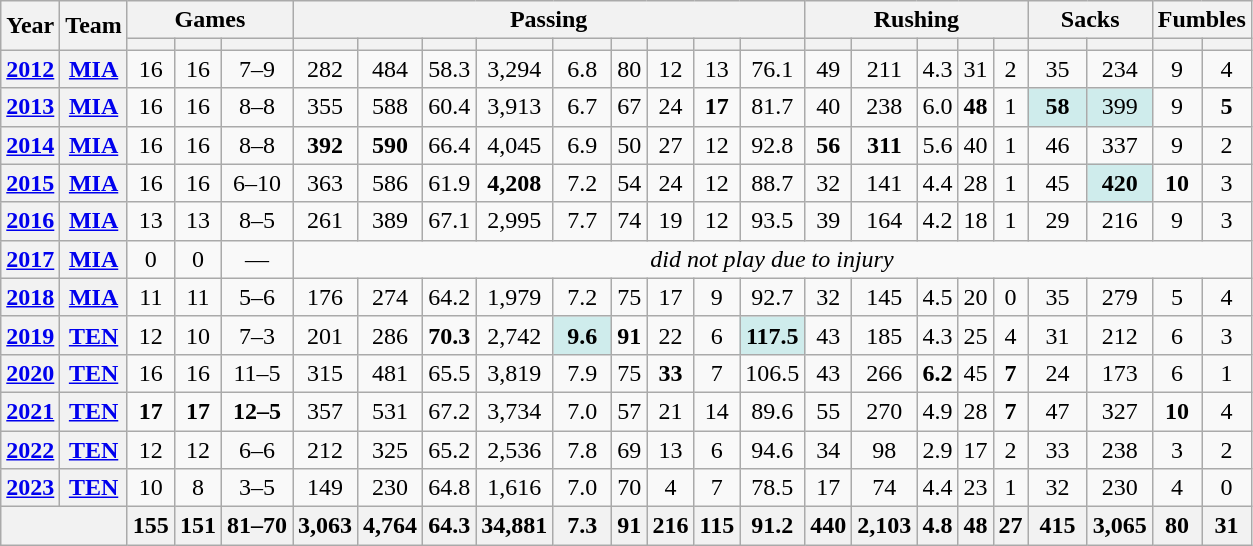<table class="wikitable" style="text-align:center;">
<tr>
<th rowspan="2">Year</th>
<th rowspan="2">Team</th>
<th colspan="3">Games</th>
<th colspan="9">Passing</th>
<th colspan="5">Rushing</th>
<th colspan="2">Sacks</th>
<th colspan="2">Fumbles</th>
</tr>
<tr>
<th></th>
<th></th>
<th></th>
<th></th>
<th></th>
<th></th>
<th></th>
<th></th>
<th></th>
<th></th>
<th></th>
<th></th>
<th></th>
<th></th>
<th></th>
<th></th>
<th></th>
<th></th>
<th></th>
<th></th>
<th></th>
</tr>
<tr>
<th><a href='#'>2012</a></th>
<th><a href='#'>MIA</a></th>
<td>16</td>
<td>16</td>
<td>7–9</td>
<td>282</td>
<td>484</td>
<td>58.3</td>
<td>3,294</td>
<td>6.8</td>
<td>80</td>
<td>12</td>
<td>13</td>
<td>76.1</td>
<td>49</td>
<td>211</td>
<td>4.3</td>
<td>31</td>
<td>2</td>
<td>35</td>
<td>234</td>
<td>9</td>
<td>4</td>
</tr>
<tr>
<th><a href='#'>2013</a></th>
<th><a href='#'>MIA</a></th>
<td>16</td>
<td>16</td>
<td>8–8</td>
<td>355</td>
<td>588</td>
<td>60.4</td>
<td>3,913</td>
<td>6.7</td>
<td>67</td>
<td>24</td>
<td><strong>17</strong></td>
<td>81.7</td>
<td>40</td>
<td>238</td>
<td>6.0</td>
<td><strong>48</strong></td>
<td>1</td>
<td style="background:#cfecec; width:2em;"><strong>58</strong></td>
<td style="background:#cfecec; width:2em;">399</td>
<td>9</td>
<td><strong>5</strong></td>
</tr>
<tr>
<th><a href='#'>2014</a></th>
<th><a href='#'>MIA</a></th>
<td>16</td>
<td>16</td>
<td>8–8</td>
<td><strong>392</strong></td>
<td><strong>590</strong></td>
<td>66.4</td>
<td>4,045</td>
<td>6.9</td>
<td>50</td>
<td>27</td>
<td>12</td>
<td>92.8</td>
<td><strong>56</strong></td>
<td><strong>311</strong></td>
<td>5.6</td>
<td>40</td>
<td>1</td>
<td>46</td>
<td>337</td>
<td>9</td>
<td>2</td>
</tr>
<tr>
<th><a href='#'>2015</a></th>
<th><a href='#'>MIA</a></th>
<td>16</td>
<td>16</td>
<td>6–10</td>
<td>363</td>
<td>586</td>
<td>61.9</td>
<td><strong>4,208</strong></td>
<td>7.2</td>
<td>54</td>
<td>24</td>
<td>12</td>
<td>88.7</td>
<td>32</td>
<td>141</td>
<td>4.4</td>
<td>28</td>
<td>1</td>
<td>45</td>
<td style="background:#cfecec; width:2em;"><strong>420</strong></td>
<td><strong>10</strong></td>
<td>3</td>
</tr>
<tr>
<th><a href='#'>2016</a></th>
<th><a href='#'>MIA</a></th>
<td>13</td>
<td>13</td>
<td>8–5</td>
<td>261</td>
<td>389</td>
<td>67.1</td>
<td>2,995</td>
<td>7.7</td>
<td>74</td>
<td>19</td>
<td>12</td>
<td>93.5</td>
<td>39</td>
<td>164</td>
<td>4.2</td>
<td>18</td>
<td>1</td>
<td>29</td>
<td>216</td>
<td>9</td>
<td>3</td>
</tr>
<tr>
<th><a href='#'>2017</a></th>
<th><a href='#'>MIA</a></th>
<td>0</td>
<td>0</td>
<td>—</td>
<td colspan="18"><em>did not play due to injury</em></td>
</tr>
<tr>
<th><a href='#'>2018</a></th>
<th><a href='#'>MIA</a></th>
<td>11</td>
<td>11</td>
<td>5–6</td>
<td>176</td>
<td>274</td>
<td>64.2</td>
<td>1,979</td>
<td>7.2</td>
<td>75</td>
<td>17</td>
<td>9</td>
<td>92.7</td>
<td>32</td>
<td>145</td>
<td>4.5</td>
<td>20</td>
<td>0</td>
<td>35</td>
<td>279</td>
<td>5</td>
<td>4</td>
</tr>
<tr>
<th><a href='#'>2019</a></th>
<th><a href='#'>TEN</a></th>
<td>12</td>
<td>10</td>
<td>7–3</td>
<td>201</td>
<td>286</td>
<td><strong>70.3</strong></td>
<td>2,742</td>
<td style="background:#cfecec; width:2em;"><strong>9.6</strong></td>
<td><strong>91</strong></td>
<td>22</td>
<td>6</td>
<td style="background:#cfecec; width:2em;"><strong>117.5</strong></td>
<td>43</td>
<td>185</td>
<td>4.3</td>
<td>25</td>
<td>4</td>
<td>31</td>
<td>212</td>
<td>6</td>
<td>3</td>
</tr>
<tr>
<th><a href='#'>2020</a></th>
<th><a href='#'>TEN</a></th>
<td>16</td>
<td>16</td>
<td>11–5</td>
<td>315</td>
<td>481</td>
<td>65.5</td>
<td>3,819</td>
<td>7.9</td>
<td>75</td>
<td><strong>33</strong></td>
<td>7</td>
<td>106.5</td>
<td>43</td>
<td>266</td>
<td><strong>6.2</strong></td>
<td>45</td>
<td><strong>7</strong></td>
<td>24</td>
<td>173</td>
<td>6</td>
<td>1</td>
</tr>
<tr>
<th><a href='#'>2021</a></th>
<th><a href='#'>TEN</a></th>
<td><strong>17</strong></td>
<td><strong>17</strong></td>
<td><strong>12–5</strong></td>
<td>357</td>
<td>531</td>
<td>67.2</td>
<td>3,734</td>
<td>7.0</td>
<td>57</td>
<td>21</td>
<td>14</td>
<td>89.6</td>
<td>55</td>
<td>270</td>
<td>4.9</td>
<td>28</td>
<td><strong>7</strong></td>
<td>47</td>
<td>327</td>
<td><strong>10</strong></td>
<td>4</td>
</tr>
<tr>
<th><a href='#'>2022</a></th>
<th><a href='#'>TEN</a></th>
<td>12</td>
<td>12</td>
<td>6–6</td>
<td>212</td>
<td>325</td>
<td>65.2</td>
<td>2,536</td>
<td>7.8</td>
<td>69</td>
<td>13</td>
<td>6</td>
<td>94.6</td>
<td>34</td>
<td>98</td>
<td>2.9</td>
<td>17</td>
<td>2</td>
<td>33</td>
<td>238</td>
<td>3</td>
<td>2</td>
</tr>
<tr>
<th><a href='#'>2023</a></th>
<th><a href='#'>TEN</a></th>
<td>10</td>
<td>8</td>
<td>3–5</td>
<td>149</td>
<td>230</td>
<td>64.8</td>
<td>1,616</td>
<td>7.0</td>
<td>70</td>
<td>4</td>
<td>7</td>
<td>78.5</td>
<td>17</td>
<td>74</td>
<td>4.4</td>
<td>23</td>
<td>1</td>
<td>32</td>
<td>230</td>
<td>4</td>
<td>0</td>
</tr>
<tr>
<th colspan="2"></th>
<th>155</th>
<th>151</th>
<th>81–70</th>
<th>3,063</th>
<th>4,764</th>
<th>64.3</th>
<th>34,881</th>
<th>7.3</th>
<th>91</th>
<th>216</th>
<th>115</th>
<th>91.2</th>
<th>440</th>
<th>2,103</th>
<th>4.8</th>
<th>48</th>
<th>27</th>
<th>415</th>
<th>3,065</th>
<th>80</th>
<th>31</th>
</tr>
</table>
